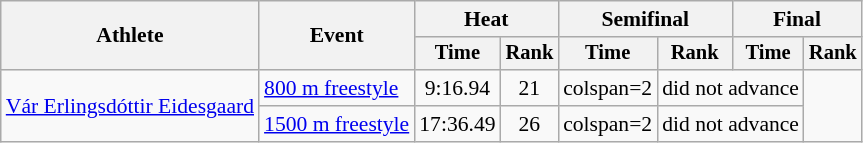<table class="wikitable" style="text-align:center; font-size:90%">
<tr>
<th rowspan="2">Athlete</th>
<th rowspan="2">Event</th>
<th colspan="2">Heat</th>
<th colspan="2">Semifinal</th>
<th colspan="2">Final</th>
</tr>
<tr style="font-size:95%">
<th>Time</th>
<th>Rank</th>
<th>Time</th>
<th>Rank</th>
<th>Time</th>
<th>Rank</th>
</tr>
<tr>
<td align=left rowspan=2><a href='#'>Vár Erlingsdóttir Eidesgaard</a></td>
<td align=left><a href='#'>800 m freestyle</a></td>
<td>9:16.94</td>
<td>21</td>
<td>colspan=2 </td>
<td colspan=2>did not advance</td>
</tr>
<tr>
<td align=left><a href='#'>1500 m freestyle</a></td>
<td>17:36.49</td>
<td>26</td>
<td>colspan=2 </td>
<td colspan=2>did not advance</td>
</tr>
</table>
